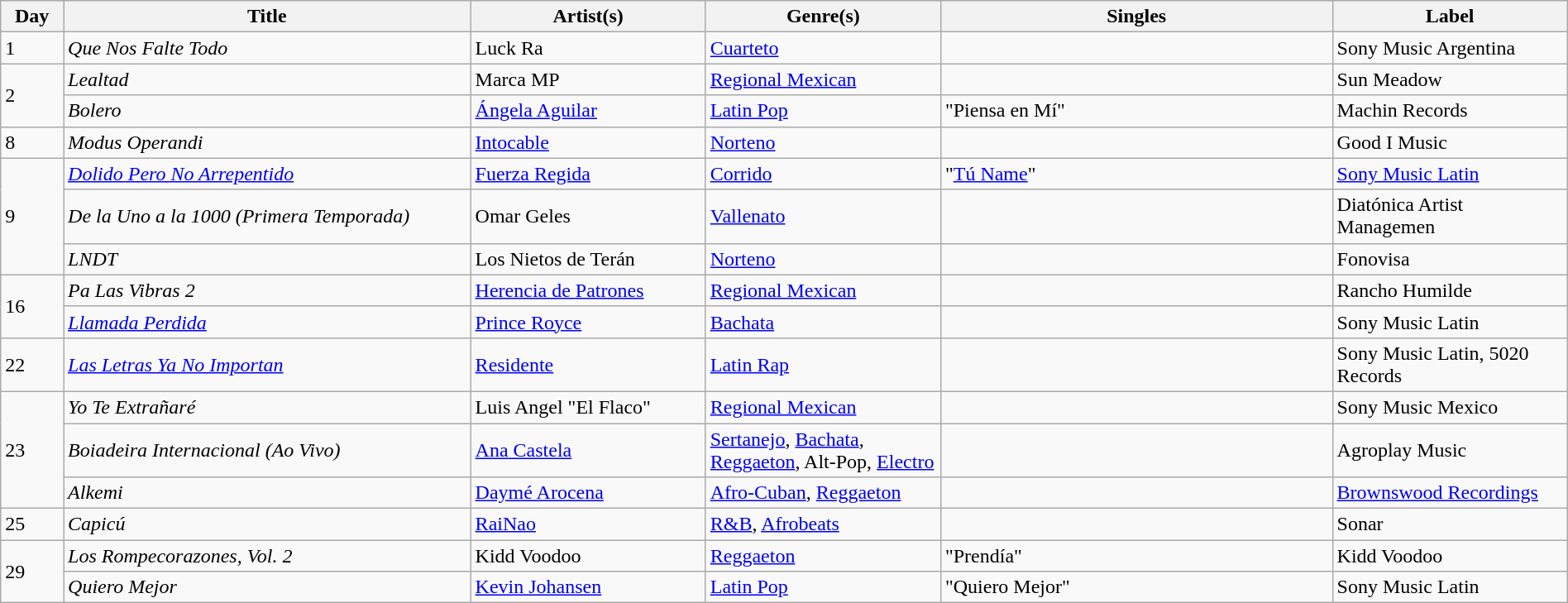<table class="wikitable" style="width:100%; margin-bottom:4px">
<tr>
<th scope="col" width="4%">Day</th>
<th scope="col" width="26%">Title</th>
<th scope="col" width="15%">Artist(s)</th>
<th scope="col" width="15%">Genre(s)</th>
<th scope="col" width="25%">Singles</th>
<th scope="col" width="15%">Label</th>
</tr>
<tr>
<td>1</td>
<td><em>Que Nos Falte Todo</em></td>
<td>Luck Ra</td>
<td><a href='#'>Cuarteto</a></td>
<td></td>
<td>Sony Music Argentina</td>
</tr>
<tr>
<td rowspan="2">2</td>
<td><em>Lealtad</em></td>
<td>Marca MP</td>
<td><a href='#'>Regional Mexican</a></td>
<td></td>
<td>Sun Meadow</td>
</tr>
<tr>
<td><em>Bolero</em></td>
<td><a href='#'>Ángela Aguilar</a></td>
<td><a href='#'>Latin Pop</a></td>
<td>"Piensa en Mí"</td>
<td>Machin Records</td>
</tr>
<tr>
<td>8</td>
<td><em>Modus Operandi</em></td>
<td><a href='#'>Intocable</a></td>
<td><a href='#'>Norteno</a></td>
<td></td>
<td>Good I Music</td>
</tr>
<tr>
<td rowspan="3">9</td>
<td><em><a href='#'>Dolido Pero No Arrepentido</a></em></td>
<td><a href='#'>Fuerza Regida</a></td>
<td><a href='#'>Corrido</a></td>
<td>"<a href='#'>Tú Name</a>"</td>
<td><a href='#'>Sony Music Latin</a></td>
</tr>
<tr>
<td><em>De la Uno a la 1000 (Primera Temporada)</em></td>
<td>Omar Geles</td>
<td><a href='#'>Vallenato</a></td>
<td></td>
<td>Diatónica Artist Managemen</td>
</tr>
<tr>
<td><em>LNDT</em></td>
<td>Los Nietos de Terán</td>
<td><a href='#'>Norteno</a></td>
<td></td>
<td>Fonovisa</td>
</tr>
<tr>
<td rowspan="2">16</td>
<td><em>Pa Las Vibras 2</em></td>
<td><a href='#'>Herencia de Patrones</a></td>
<td><a href='#'>Regional Mexican</a></td>
<td></td>
<td>Rancho Humilde</td>
</tr>
<tr>
<td><em><a href='#'>Llamada Perdida</a></em></td>
<td><a href='#'>Prince Royce</a></td>
<td><a href='#'>Bachata</a></td>
<td></td>
<td>Sony Music Latin</td>
</tr>
<tr>
<td>22</td>
<td><em><a href='#'>Las Letras Ya No Importan</a></em></td>
<td><a href='#'>Residente</a></td>
<td><a href='#'>Latin Rap</a></td>
<td></td>
<td>Sony Music Latin, 5020 Records</td>
</tr>
<tr>
<td rowspan="3">23</td>
<td><em>Yo Te Extrañaré</em></td>
<td>Luis Angel "El Flaco"</td>
<td><a href='#'>Regional Mexican</a></td>
<td></td>
<td>Sony Music Mexico</td>
</tr>
<tr>
<td><em>Boiadeira Internacional (Ao Vivo)</em></td>
<td><a href='#'>Ana Castela</a></td>
<td><a href='#'>Sertanejo</a>, <a href='#'>Bachata</a>, <a href='#'>Reggaeton</a>, Alt-Pop, <a href='#'>Electro</a></td>
<td></td>
<td>Agroplay Music</td>
</tr>
<tr>
<td><em>Alkemi</em></td>
<td><a href='#'>Daymé Arocena</a></td>
<td><a href='#'>Afro-Cuban</a>, <a href='#'>Reggaeton</a></td>
<td></td>
<td><a href='#'>Brownswood Recordings</a></td>
</tr>
<tr>
<td>25</td>
<td><em>Capicú </em></td>
<td><a href='#'>RaiNao</a></td>
<td><a href='#'>R&B</a>, <a href='#'>Afrobeats</a></td>
<td></td>
<td>Sonar</td>
</tr>
<tr>
<td rowspan="2">29</td>
<td><em>Los Rompecorazones, Vol. 2</em></td>
<td>Kidd Voodoo</td>
<td><a href='#'>Reggaeton</a></td>
<td>"Prendía"</td>
<td>Kidd Voodoo</td>
</tr>
<tr>
<td><em>Quiero Mejor</em></td>
<td><a href='#'>Kevin Johansen</a></td>
<td><a href='#'>Latin Pop</a></td>
<td>"Quiero Mejor"</td>
<td>Sony Music Latin</td>
</tr>
</table>
